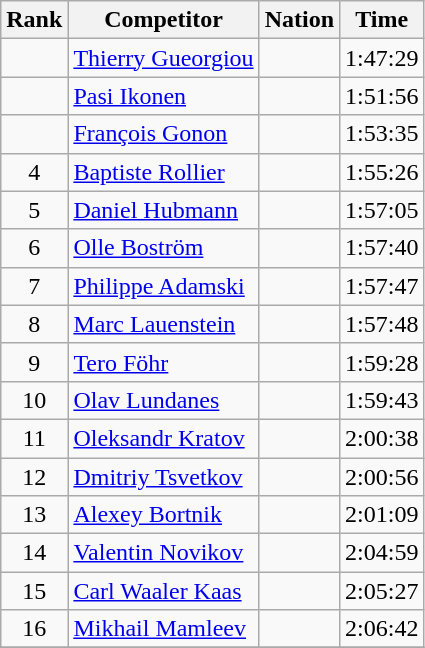<table class="wikitable sortable" style="text-align:left">
<tr>
<th data-sort-type="number">Rank</th>
<th class="unsortable">Competitor</th>
<th>Nation</th>
<th>Time</th>
</tr>
<tr>
<td style="text-align:center"></td>
<td><a href='#'>Thierry Gueorgiou</a></td>
<td></td>
<td style="text-align:right">1:47:29</td>
</tr>
<tr>
<td style="text-align:center"></td>
<td><a href='#'>Pasi Ikonen</a></td>
<td></td>
<td style="text-align:right">1:51:56</td>
</tr>
<tr>
<td style="text-align:center"></td>
<td><a href='#'>François Gonon</a></td>
<td></td>
<td style="text-align:right">1:53:35</td>
</tr>
<tr>
<td style="text-align:center">4</td>
<td><a href='#'>Baptiste Rollier</a></td>
<td></td>
<td style="text-align:right">1:55:26</td>
</tr>
<tr>
<td style="text-align:center">5</td>
<td><a href='#'>Daniel Hubmann</a></td>
<td></td>
<td style="text-align:right">1:57:05</td>
</tr>
<tr>
<td style="text-align:center">6</td>
<td><a href='#'>Olle Boström</a></td>
<td></td>
<td style="text-align:right">1:57:40</td>
</tr>
<tr>
<td style="text-align:center">7</td>
<td><a href='#'>Philippe Adamski</a></td>
<td></td>
<td style="text-align:right">1:57:47</td>
</tr>
<tr>
<td style="text-align:center">8</td>
<td><a href='#'>Marc Lauenstein</a></td>
<td></td>
<td style="text-align:right">1:57:48</td>
</tr>
<tr>
<td style="text-align:center">9</td>
<td><a href='#'>Tero Föhr</a></td>
<td></td>
<td style="text-align:right">1:59:28</td>
</tr>
<tr>
<td style="text-align:center">10</td>
<td><a href='#'>Olav Lundanes</a></td>
<td></td>
<td style="text-align:right">1:59:43</td>
</tr>
<tr>
<td style="text-align:center">11</td>
<td><a href='#'>Oleksandr Kratov</a></td>
<td></td>
<td style="text-align:right">2:00:38</td>
</tr>
<tr>
<td style="text-align:center">12</td>
<td><a href='#'>Dmitriy Tsvetkov</a></td>
<td></td>
<td style="text-align:right">2:00:56</td>
</tr>
<tr>
<td style="text-align:center">13</td>
<td><a href='#'>Alexey Bortnik</a></td>
<td></td>
<td style="text-align:right">2:01:09</td>
</tr>
<tr>
<td style="text-align:center">14</td>
<td><a href='#'>Valentin Novikov</a></td>
<td></td>
<td style="text-align:right">2:04:59</td>
</tr>
<tr>
<td style="text-align:center">15</td>
<td><a href='#'>Carl Waaler Kaas</a></td>
<td></td>
<td style="text-align:right">2:05:27</td>
</tr>
<tr>
<td style="text-align:center">16</td>
<td><a href='#'>Mikhail Mamleev</a></td>
<td></td>
<td style="text-align:right">2:06:42</td>
</tr>
<tr>
</tr>
</table>
